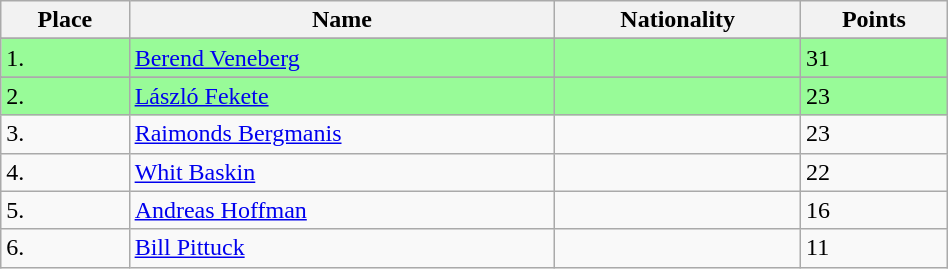<table class="wikitable" style="display: inline-table; width: 50%;">
<tr>
<th>Place</th>
<th>Name</th>
<th>Nationality</th>
<th>Points</th>
</tr>
<tr>
</tr>
<tr bgcolor=palegreen>
<td>1.</td>
<td><a href='#'>Berend Veneberg</a></td>
<td></td>
<td>31</td>
</tr>
<tr>
</tr>
<tr bgcolor=palegreen>
<td>2.</td>
<td><a href='#'>László Fekete</a></td>
<td></td>
<td>23</td>
</tr>
<tr>
<td>3.</td>
<td><a href='#'>Raimonds Bergmanis</a></td>
<td></td>
<td>23</td>
</tr>
<tr>
<td>4.</td>
<td><a href='#'>Whit Baskin</a></td>
<td></td>
<td>22</td>
</tr>
<tr>
<td>5.</td>
<td><a href='#'>Andreas Hoffman</a></td>
<td></td>
<td>16</td>
</tr>
<tr>
<td>6.</td>
<td><a href='#'>Bill Pittuck</a></td>
<td></td>
<td>11</td>
</tr>
</table>
